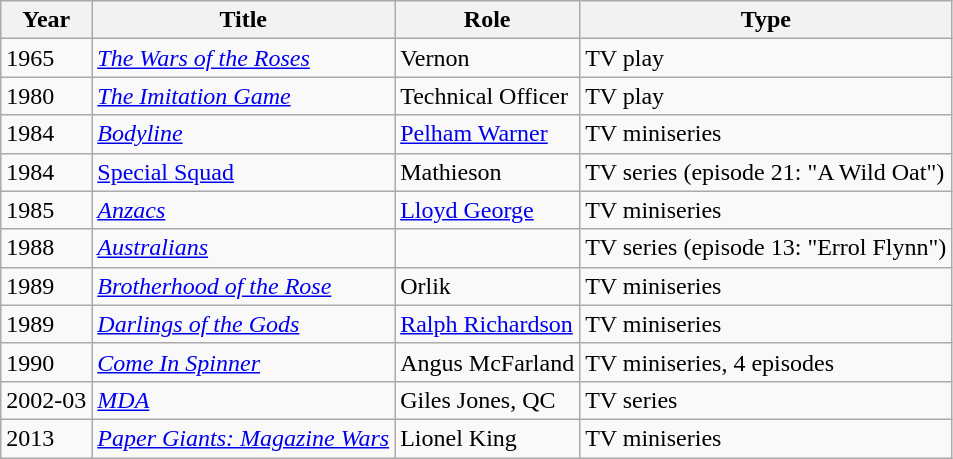<table class="wikitable">
<tr>
<th>Year</th>
<th>Title</th>
<th>Role</th>
<th>Type</th>
</tr>
<tr>
<td>1965</td>
<td><em><a href='#'>The Wars of the Roses</a></em></td>
<td>Vernon</td>
<td>TV play</td>
</tr>
<tr>
<td>1980</td>
<td><em><a href='#'>The Imitation Game</a></em></td>
<td>Technical Officer</td>
<td>TV play</td>
</tr>
<tr>
<td>1984</td>
<td><em><a href='#'>Bodyline</a></em></td>
<td><a href='#'>Pelham Warner</a></td>
<td>TV miniseries</td>
</tr>
<tr>
<td>1984</td>
<td><em><a href='#'></em>Special Squad<em></a></em></td>
<td>Mathieson</td>
<td>TV series (episode 21: "A Wild Oat")</td>
</tr>
<tr>
<td>1985</td>
<td><em><a href='#'>Anzacs</a></em></td>
<td><a href='#'>Lloyd George</a></td>
<td>TV miniseries</td>
</tr>
<tr>
<td>1988</td>
<td><em><a href='#'>Australians</a></em></td>
<td></td>
<td>TV series (episode 13: "Errol Flynn")</td>
</tr>
<tr>
<td>1989</td>
<td><em><a href='#'>Brotherhood of the Rose</a></em></td>
<td>Orlik</td>
<td>TV miniseries</td>
</tr>
<tr>
<td>1989</td>
<td><em><a href='#'>Darlings of the Gods</a></em></td>
<td><a href='#'>Ralph Richardson</a></td>
<td>TV miniseries</td>
</tr>
<tr>
<td>1990</td>
<td><em><a href='#'>Come In Spinner</a></em></td>
<td>Angus McFarland</td>
<td>TV miniseries, 4 episodes</td>
</tr>
<tr>
<td>2002-03</td>
<td><em><a href='#'>MDA</a></em></td>
<td>Giles Jones, QC</td>
<td>TV series</td>
</tr>
<tr>
<td>2013</td>
<td><em><a href='#'>Paper Giants: Magazine Wars</a></em></td>
<td>Lionel King</td>
<td>TV miniseries</td>
</tr>
</table>
